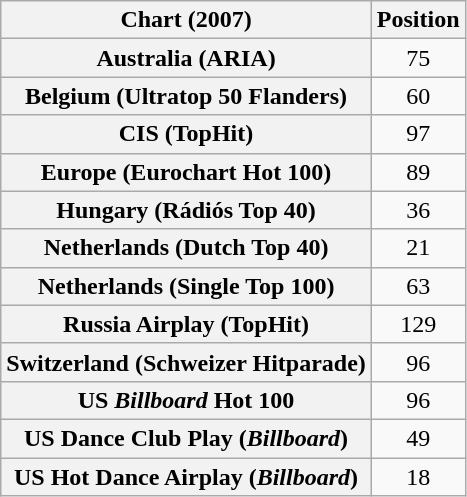<table class="wikitable sortable plainrowheaders" style="text-align:center">
<tr>
<th>Chart (2007)</th>
<th>Position</th>
</tr>
<tr>
<th scope="row">Australia (ARIA)</th>
<td style="text-align:center;">75</td>
</tr>
<tr>
<th scope="row">Belgium (Ultratop 50 Flanders)</th>
<td style="text-align:center;">60</td>
</tr>
<tr>
<th scope="row">CIS (TopHit)</th>
<td style="text-align:center;">97</td>
</tr>
<tr>
<th scope="row">Europe (Eurochart Hot 100)</th>
<td style="text-align:center;">89</td>
</tr>
<tr>
<th scope="row">Hungary (Rádiós Top 40)</th>
<td style="text-align:center;">36</td>
</tr>
<tr>
<th scope="row">Netherlands (Dutch Top 40)</th>
<td style="text-align:center;">21</td>
</tr>
<tr>
<th scope="row">Netherlands (Single Top 100)</th>
<td style="text-align:center;">63</td>
</tr>
<tr>
<th scope="row">Russia Airplay (TopHit)</th>
<td style="text-align:center;">129</td>
</tr>
<tr>
<th scope="row">Switzerland (Schweizer Hitparade)</th>
<td style="text-align:center;">96</td>
</tr>
<tr>
<th scope="row">US <em>Billboard</em> Hot 100</th>
<td style="text-align:center;">96</td>
</tr>
<tr>
<th scope="row">US Dance Club Play (<em>Billboard</em>)</th>
<td style="text-align:center;">49</td>
</tr>
<tr>
<th scope="row">US Hot Dance Airplay (<em>Billboard</em>)</th>
<td style="text-align:center;">18</td>
</tr>
</table>
